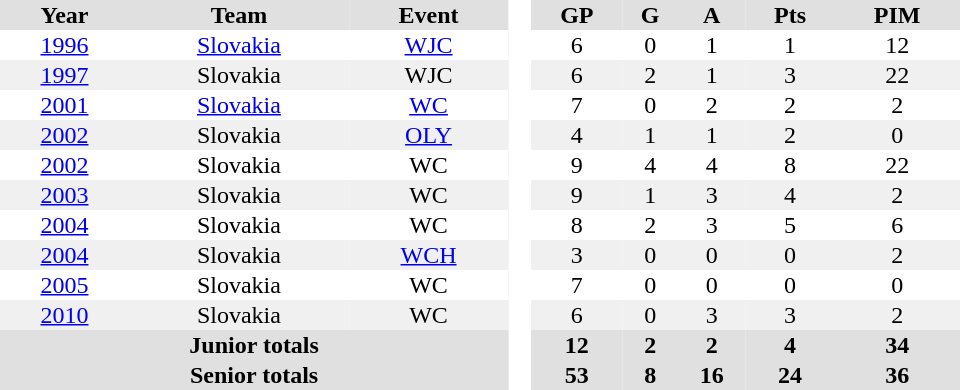<table border="0" cellpadding="1" cellspacing="0" style="text-align:center; width:40em">
<tr ALIGN="center" bgcolor="#e0e0e0">
<th>Year</th>
<th>Team</th>
<th>Event</th>
<th rowspan="99" bgcolor="#ffffff"> </th>
<th>GP</th>
<th>G</th>
<th>A</th>
<th>Pts</th>
<th>PIM</th>
</tr>
<tr>
<td><a href='#'>1996</a></td>
<td><a href='#'>Slovakia</a></td>
<td><a href='#'>WJC</a></td>
<td>6</td>
<td>0</td>
<td>1</td>
<td>1</td>
<td>12</td>
</tr>
<tr bgcolor="#f0f0f0">
<td><a href='#'>1997</a></td>
<td>Slovakia</td>
<td>WJC</td>
<td>6</td>
<td>2</td>
<td>1</td>
<td>3</td>
<td>22</td>
</tr>
<tr>
<td><a href='#'>2001</a></td>
<td><a href='#'>Slovakia</a></td>
<td><a href='#'>WC</a></td>
<td>7</td>
<td>0</td>
<td>2</td>
<td>2</td>
<td>2</td>
</tr>
<tr bgcolor="#f0f0f0">
<td><a href='#'>2002</a></td>
<td>Slovakia</td>
<td><a href='#'>OLY</a></td>
<td>4</td>
<td>1</td>
<td>1</td>
<td>2</td>
<td>0</td>
</tr>
<tr>
<td><a href='#'>2002</a></td>
<td>Slovakia</td>
<td>WC</td>
<td>9</td>
<td>4</td>
<td>4</td>
<td>8</td>
<td>22</td>
</tr>
<tr bgcolor="#f0f0f0">
<td><a href='#'>2003</a></td>
<td>Slovakia</td>
<td>WC</td>
<td>9</td>
<td>1</td>
<td>3</td>
<td>4</td>
<td>2</td>
</tr>
<tr>
<td><a href='#'>2004</a></td>
<td>Slovakia</td>
<td>WC</td>
<td>8</td>
<td>2</td>
<td>3</td>
<td>5</td>
<td>6</td>
</tr>
<tr bgcolor="#f0f0f0">
<td><a href='#'>2004</a></td>
<td>Slovakia</td>
<td><a href='#'>WCH</a></td>
<td>3</td>
<td>0</td>
<td>0</td>
<td>0</td>
<td>2</td>
</tr>
<tr>
<td><a href='#'>2005</a></td>
<td>Slovakia</td>
<td>WC</td>
<td>7</td>
<td>0</td>
<td>0</td>
<td>0</td>
<td>0</td>
</tr>
<tr bgcolor="#f0f0f0">
<td><a href='#'>2010</a></td>
<td>Slovakia</td>
<td>WC</td>
<td>6</td>
<td>0</td>
<td>3</td>
<td>3</td>
<td>2</td>
</tr>
<tr bgcolor="#e0e0e0">
<th colspan=3>Junior totals</th>
<th>12</th>
<th>2</th>
<th>2</th>
<th>4</th>
<th>34</th>
</tr>
<tr bgcolor="#e0e0e0">
<th colspan=3>Senior totals</th>
<th>53</th>
<th>8</th>
<th>16</th>
<th>24</th>
<th>36</th>
</tr>
</table>
